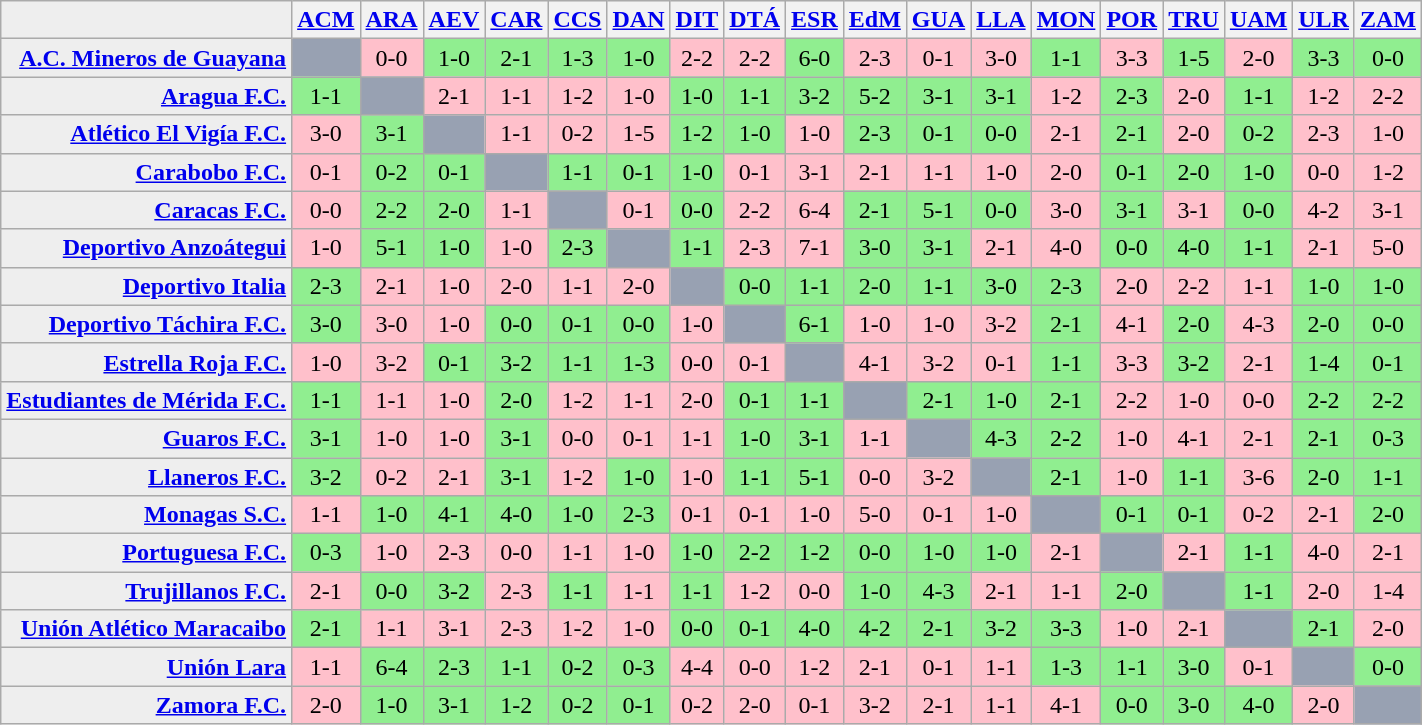<table class="wikitable">
<tr style="background:#eeeeee;">
<td></td>
<th><a href='#'>ACM</a></th>
<th><a href='#'>ARA</a></th>
<th><a href='#'>AEV</a></th>
<th><a href='#'>CAR</a></th>
<th><a href='#'>CCS</a></th>
<th><a href='#'>DAN</a></th>
<th><a href='#'>DIT</a></th>
<th><a href='#'>DTÁ</a></th>
<th><a href='#'>ESR</a></th>
<th><a href='#'>EdM</a></th>
<th><a href='#'>GUA</a></th>
<th><a href='#'>LLA</a></th>
<th><a href='#'>MON</a></th>
<th><a href='#'>POR</a></th>
<th><a href='#'>TRU</a></th>
<th><a href='#'>UAM</a></th>
<th><a href='#'>ULR</a></th>
<th><a href='#'>ZAM</a></th>
</tr>
<tr align=center>
<td style="background:#eeeeee;" align=right><strong><a href='#'>A.C. Mineros de Guayana</a></strong></td>
<td style="background:#98A1B2"></td>
<td bgcolor="pink">0-0</td>
<td bgcolor="lightgreen">1-0</td>
<td bgcolor="lightgreen">2-1</td>
<td bgcolor="lightgreen">1-3</td>
<td bgcolor="lightgreen">1-0</td>
<td bgcolor="pink">2-2</td>
<td bgcolor="pink">2-2</td>
<td bgcolor="lightgreen">6-0</td>
<td bgcolor="pink">2-3</td>
<td bgcolor="pink">0-1</td>
<td bgcolor="pink">3-0</td>
<td bgcolor="lightgreen">1-1</td>
<td bgcolor="pink">3-3</td>
<td bgcolor="lightgreen">1-5</td>
<td bgcolor="pink">2-0</td>
<td bgcolor="lightgreen">3-3</td>
<td bgcolor="lightgreen">0-0</td>
</tr>
<tr align=center>
<td style="background:#eeeeee;" align=right><strong><a href='#'>Aragua F.C.</a></strong></td>
<td bgcolor="lightgreen">1-1</td>
<td style="background:#98A1B2"></td>
<td bgcolor="pink">2-1</td>
<td bgcolor="pink">1-1</td>
<td bgcolor="pink">1-2</td>
<td bgcolor="pink">1-0</td>
<td bgcolor="lightgreen">1-0</td>
<td bgcolor="lightgreen">1-1</td>
<td bgcolor="lightgreen">3-2</td>
<td bgcolor="lightgreen">5-2</td>
<td bgcolor="lightgreen">3-1</td>
<td bgcolor="lightgreen">3-1</td>
<td bgcolor="pink">1-2</td>
<td bgcolor="lightgreen">2-3</td>
<td bgcolor="pink">2-0</td>
<td bgcolor="lightgreen">1-1</td>
<td bgcolor="pink">1-2</td>
<td bgcolor="pink">2-2</td>
</tr>
<tr align=center>
<td style="background:#eeeeee;" align=right><strong><a href='#'>Atlético El Vigía F.C.</a></strong></td>
<td bgcolor="pink">3-0</td>
<td bgcolor="lightgreen">3-1</td>
<td style="background:#98A1B2"></td>
<td bgcolor="pink">1-1</td>
<td bgcolor="pink">0-2</td>
<td bgcolor="pink">1-5</td>
<td bgcolor="lightgreen">1-2</td>
<td bgcolor="lightgreen">1-0</td>
<td bgcolor="pink">1-0</td>
<td bgcolor="lightgreen">2-3</td>
<td bgcolor="lightgreen">0-1</td>
<td bgcolor="lightgreen">0-0</td>
<td bgcolor="pink">2-1</td>
<td bgcolor="lightgreen">2-1</td>
<td bgcolor="pink">2-0</td>
<td bgcolor="lightgreen">0-2</td>
<td bgcolor="pink">2-3</td>
<td bgcolor="pink">1-0</td>
</tr>
<tr align=center>
<td style="background:#eeeeee;" align=right><strong><a href='#'>Carabobo F.C.</a></strong></td>
<td bgcolor="pink">0-1</td>
<td bgcolor="lightgreen">0-2</td>
<td bgcolor="lightgreen">0-1</td>
<td style="background:#98A1B2"></td>
<td bgcolor="lightgreen">1-1</td>
<td bgcolor="lightgreen">0-1</td>
<td bgcolor="lightgreen">1-0</td>
<td bgcolor="pink">0-1</td>
<td bgcolor="pink">3-1</td>
<td bgcolor="pink">2-1</td>
<td bgcolor="pink">1-1</td>
<td bgcolor="pink">1-0</td>
<td bgcolor="pink">2-0</td>
<td bgcolor="lightgreen">0-1</td>
<td bgcolor="lightgreen">2-0</td>
<td bgcolor="lightgreen">1-0</td>
<td bgcolor="pink">0-0</td>
<td bgcolor="pink">1-2</td>
</tr>
<tr align=center>
<td style="background:#eeeeee;" align=right><strong><a href='#'>Caracas F.C.</a></strong></td>
<td bgcolor="pink">0-0</td>
<td bgcolor="lightgreen">2-2</td>
<td bgcolor="lightgreen">2-0</td>
<td bgcolor="pink">1-1</td>
<td style="background:#98A1B2"></td>
<td bgcolor="pink">0-1</td>
<td bgcolor="lightgreen">0-0</td>
<td bgcolor="pink">2-2</td>
<td bgcolor="pink">6-4</td>
<td bgcolor="lightgreen">2-1</td>
<td bgcolor="lightgreen">5-1</td>
<td bgcolor="lightgreen">0-0</td>
<td bgcolor="pink">3-0</td>
<td bgcolor="lightgreen">3-1</td>
<td bgcolor="pink">3-1</td>
<td bgcolor="lightgreen">0-0</td>
<td bgcolor="pink">4-2</td>
<td bgcolor="pink">3-1</td>
</tr>
<tr align=center>
<td style="background:#eeeeee;" align=right><strong><a href='#'>Deportivo Anzoátegui</a></strong></td>
<td bgcolor="pink">1-0</td>
<td bgcolor="lightgreen">5-1</td>
<td bgcolor="lightgreen">1-0</td>
<td bgcolor="pink">1-0</td>
<td bgcolor="lightgreen">2-3</td>
<td style="background:#98A1B2"></td>
<td bgcolor="lightgreen">1-1</td>
<td bgcolor="pink">2-3</td>
<td bgcolor="pink">7-1</td>
<td bgcolor="lightgreen">3-0</td>
<td bgcolor="lightgreen">3-1</td>
<td bgcolor="pink">2-1</td>
<td bgcolor="pink">4-0</td>
<td bgcolor="lightgreen">0-0</td>
<td bgcolor="lightgreen">4-0</td>
<td bgcolor="lightgreen">1-1</td>
<td bgcolor="pink">2-1</td>
<td bgcolor="pink">5-0</td>
</tr>
<tr align=center>
<td style="background:#eeeeee;" align=right><strong><a href='#'>Deportivo Italia</a></strong></td>
<td bgcolor="lightgreen">2-3</td>
<td bgcolor="pink">2-1</td>
<td bgcolor="pink">1-0</td>
<td bgcolor="pink">2-0</td>
<td bgcolor="pink">1-1</td>
<td bgcolor="pink">2-0</td>
<td style="background:#98A1B2"></td>
<td bgcolor="lightgreen">0-0</td>
<td bgcolor="lightgreen">1-1</td>
<td bgcolor="lightgreen">2-0</td>
<td bgcolor="lightgreen">1-1</td>
<td bgcolor="lightgreen">3-0</td>
<td bgcolor="lightgreen">2-3</td>
<td bgcolor="pink">2-0</td>
<td bgcolor="pink">2-2</td>
<td bgcolor="pink">1-1</td>
<td bgcolor="lightgreen">1-0</td>
<td bgcolor="lightgreen">1-0</td>
</tr>
<tr align=center>
<td style="background:#eeeeee;" align=right><strong><a href='#'>Deportivo Táchira F.C.</a></strong></td>
<td bgcolor="lightgreen">3-0</td>
<td bgcolor="pink">3-0</td>
<td bgcolor="pink">1-0</td>
<td bgcolor="lightgreen">0-0</td>
<td bgcolor="lightgreen">0-1</td>
<td bgcolor="lightgreen">0-0</td>
<td bgcolor="pink">1-0</td>
<td style="background:#98A1B2"></td>
<td bgcolor="lightgreen">6-1</td>
<td bgcolor="pink">1-0</td>
<td bgcolor="pink">1-0</td>
<td bgcolor="pink">3-2</td>
<td bgcolor="lightgreen">2-1</td>
<td bgcolor="pink">4-1</td>
<td bgcolor="lightgreen">2-0</td>
<td bgcolor="pink">4-3</td>
<td bgcolor="lightgreen">2-0</td>
<td bgcolor="lightgreen">0-0</td>
</tr>
<tr align=center>
<td style="background:#eeeeee;" align=right><strong><a href='#'>Estrella Roja F.C.</a></strong></td>
<td bgcolor="pink">1-0</td>
<td bgcolor="pink">3-2</td>
<td bgcolor="lightgreen">0-1</td>
<td bgcolor="lightgreen">3-2</td>
<td bgcolor="lightgreen">1-1</td>
<td bgcolor="lightgreen">1-3</td>
<td bgcolor="pink">0-0</td>
<td bgcolor="pink">0-1</td>
<td style="background:#98A1B2"></td>
<td bgcolor="pink">4-1</td>
<td bgcolor="pink">3-2</td>
<td bgcolor="pink">0-1</td>
<td bgcolor="lightgreen">1-1</td>
<td bgcolor="pink">3-3</td>
<td bgcolor="lightgreen">3-2</td>
<td bgcolor="pink">2-1</td>
<td bgcolor="lightgreen">1-4</td>
<td bgcolor="lightgreen">0-1</td>
</tr>
<tr align=center>
<td style="background:#eeeeee;" align=right><strong><a href='#'>Estudiantes de Mérida F.C.</a></strong></td>
<td bgcolor="lightgreen">1-1</td>
<td bgcolor="pink">1-1</td>
<td bgcolor="pink">1-0</td>
<td bgcolor="lightgreen">2-0</td>
<td bgcolor="pink">1-2</td>
<td bgcolor="pink">1-1</td>
<td bgcolor="pink">2-0</td>
<td bgcolor="lightgreen">0-1</td>
<td bgcolor="lightgreen">1-1</td>
<td style="background:#98A1B2"></td>
<td bgcolor="lightgreen">2-1</td>
<td bgcolor="lightgreen">1-0</td>
<td bgcolor="lightgreen">2-1</td>
<td bgcolor="pink">2-2</td>
<td bgcolor="pink">1-0</td>
<td bgcolor="pink">0-0</td>
<td bgcolor="lightgreen">2-2</td>
<td bgcolor="lightgreen">2-2</td>
</tr>
<tr align=center>
<td style="background:#eeeeee;" align=right><strong><a href='#'>Guaros F.C.</a></strong></td>
<td bgcolor="lightgreen">3-1</td>
<td bgcolor="pink">1-0</td>
<td bgcolor="pink">1-0</td>
<td bgcolor="lightgreen">3-1</td>
<td bgcolor="pink">0-0</td>
<td bgcolor="pink">0-1</td>
<td bgcolor="pink">1-1</td>
<td bgcolor="lightgreen">1-0</td>
<td bgcolor="lightgreen">3-1</td>
<td bgcolor="pink">1-1</td>
<td style="background:#98A1B2"></td>
<td bgcolor="lightgreen">4-3</td>
<td bgcolor="lightgreen">2-2</td>
<td bgcolor="pink">1-0</td>
<td bgcolor="pink">4-1</td>
<td bgcolor="pink">2-1</td>
<td bgcolor="lightgreen">2-1</td>
<td bgcolor="lightgreen">0-3</td>
</tr>
<tr align=center>
<td style="background:#eeeeee;" align=right><strong><a href='#'>Llaneros F.C.</a></strong></td>
<td bgcolor="lightgreen">3-2</td>
<td bgcolor="pink">0-2</td>
<td bgcolor="pink">2-1</td>
<td bgcolor="lightgreen">3-1</td>
<td bgcolor="pink">1-2</td>
<td bgcolor="lightgreen">1-0</td>
<td bgcolor="pink">1-0</td>
<td bgcolor="lightgreen">1-1</td>
<td bgcolor="lightgreen">5-1</td>
<td bgcolor="pink">0-0</td>
<td bgcolor="pink">3-2</td>
<td style="background:#98A1B2"></td>
<td bgcolor="lightgreen">2-1</td>
<td bgcolor="pink">1-0</td>
<td bgcolor="lightgreen">1-1</td>
<td bgcolor="pink">3-6</td>
<td bgcolor="lightgreen">2-0</td>
<td bgcolor="lightgreen">1-1</td>
</tr>
<tr align=center>
<td style="background:#eeeeee;" align=right><strong><a href='#'>Monagas S.C.</a></strong></td>
<td bgcolor="pink">1-1</td>
<td bgcolor="lightgreen">1-0</td>
<td bgcolor="lightgreen">4-1</td>
<td bgcolor="lightgreen">4-0</td>
<td bgcolor="lightgreen">1-0</td>
<td bgcolor="lightgreen">2-3</td>
<td bgcolor="pink">0-1</td>
<td bgcolor="pink">0-1</td>
<td bgcolor="pink">1-0</td>
<td bgcolor="pink">5-0</td>
<td bgcolor="pink">0-1</td>
<td bgcolor="pink">1-0</td>
<td style="background:#98A1B2"></td>
<td bgcolor="lightgreen">0-1</td>
<td bgcolor="lightgreen">0-1</td>
<td bgcolor="pink">0-2</td>
<td bgcolor="pink">2-1</td>
<td bgcolor="lightgreen">2-0</td>
</tr>
<tr align=center>
<td style="background:#eeeeee;" align=right><strong><a href='#'>Portuguesa F.C.</a></strong></td>
<td bgcolor="lightgreen">0-3</td>
<td bgcolor="pink">1-0</td>
<td bgcolor="pink">2-3</td>
<td bgcolor="pink">0-0</td>
<td bgcolor="pink">1-1</td>
<td bgcolor="pink">1-0</td>
<td bgcolor="lightgreen">1-0</td>
<td bgcolor="lightgreen">2-2</td>
<td bgcolor="lightgreen">1-2</td>
<td bgcolor="lightgreen">0-0</td>
<td bgcolor="lightgreen">1-0</td>
<td bgcolor="lightgreen">1-0</td>
<td bgcolor="pink">2-1</td>
<td style="background:#98A1B2"></td>
<td bgcolor="pink">2-1</td>
<td bgcolor="lightgreen">1-1</td>
<td bgcolor="pink">4-0</td>
<td bgcolor="pink">2-1</td>
</tr>
<tr align=center>
<td style="background:#eeeeee;" align=right><strong><a href='#'>Trujillanos F.C.</a></strong></td>
<td bgcolor="pink">2-1</td>
<td bgcolor="lightgreen">0-0</td>
<td bgcolor="lightgreen">3-2</td>
<td bgcolor="pink">2-3</td>
<td bgcolor="lightgreen">1-1</td>
<td bgcolor="pink">1-1</td>
<td bgcolor="lightgreen">1-1</td>
<td bgcolor="pink">1-2</td>
<td bgcolor="pink">0-0</td>
<td bgcolor="lightgreen">1-0</td>
<td bgcolor="lightgreen">4-3</td>
<td bgcolor="pink">2-1</td>
<td bgcolor="pink">1-1</td>
<td bgcolor="lightgreen">2-0</td>
<td style="background:#98A1B2"></td>
<td bgcolor="lightgreen">1-1</td>
<td bgcolor="pink">2-0</td>
<td bgcolor="pink">1-4</td>
</tr>
<tr align=center>
<td style="background:#eeeeee;" align=right><strong><a href='#'>Unión Atlético Maracaibo</a></strong></td>
<td bgcolor="lightgreen">2-1</td>
<td bgcolor="pink">1-1</td>
<td bgcolor="pink">3-1</td>
<td bgcolor="pink">2-3</td>
<td bgcolor="pink">1-2</td>
<td bgcolor="pink">1-0</td>
<td bgcolor="lightgreen">0-0</td>
<td bgcolor="lightgreen">0-1</td>
<td bgcolor="lightgreen">4-0</td>
<td bgcolor="lightgreen">4-2</td>
<td bgcolor="lightgreen">2-1</td>
<td bgcolor="lightgreen">3-2</td>
<td bgcolor="lightgreen">3-3</td>
<td bgcolor="pink">1-0</td>
<td bgcolor="pink">2-1</td>
<td style="background:#98A1B2"></td>
<td bgcolor="lightgreen">2-1</td>
<td bgcolor="pink">2-0</td>
</tr>
<tr align=center>
<td style="background:#eeeeee;" align=right><strong><a href='#'>Unión Lara</a></strong></td>
<td bgcolor="pink">1-1</td>
<td bgcolor="lightgreen">6-4</td>
<td bgcolor="lightgreen">2-3</td>
<td bgcolor="lightgreen">1-1</td>
<td bgcolor="lightgreen">0-2</td>
<td bgcolor="lightgreen">0-3</td>
<td bgcolor="pink">4-4</td>
<td bgcolor="pink">0-0</td>
<td bgcolor="pink">1-2</td>
<td bgcolor="pink">2-1</td>
<td bgcolor="pink">0-1</td>
<td bgcolor="pink">1-1</td>
<td bgcolor="lightgreen">1-3</td>
<td bgcolor="lightgreen">1-1</td>
<td bgcolor="lightgreen">3-0</td>
<td bgcolor="pink">0-1</td>
<td style="background:#98A1B2"></td>
<td bgcolor="lightgreen">0-0</td>
</tr>
<tr align=center>
<td style="background:#eeeeee;" align=right><strong><a href='#'>Zamora F.C.</a></strong></td>
<td bgcolor="pink">2-0</td>
<td bgcolor="lightgreen">1-0</td>
<td bgcolor="lightgreen">3-1</td>
<td bgcolor="lightgreen">1-2</td>
<td bgcolor="lightgreen">0-2</td>
<td bgcolor="lightgreen">0-1</td>
<td bgcolor="pink">0-2</td>
<td bgcolor="pink">2-0</td>
<td bgcolor="pink">0-1</td>
<td bgcolor="pink">3-2</td>
<td bgcolor="pink">2-1</td>
<td bgcolor="pink">1-1</td>
<td bgcolor="pink">4-1</td>
<td bgcolor="lightgreen">0-0</td>
<td bgcolor="lightgreen">3-0</td>
<td bgcolor="lightgreen">4-0</td>
<td bgcolor="pink">2-0</td>
<td style="background:#98A1B2"></td>
</tr>
</table>
